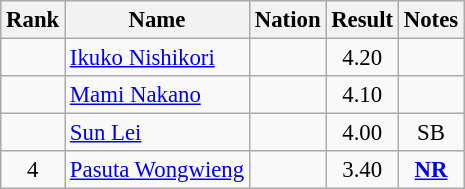<table class="wikitable sortable" style="text-align:center;font-size:95%">
<tr>
<th>Rank</th>
<th>Name</th>
<th>Nation</th>
<th>Result</th>
<th>Notes</th>
</tr>
<tr>
<td></td>
<td align=left><a href='#'>Ikuko Nishikori</a></td>
<td align=left></td>
<td>4.20</td>
<td></td>
</tr>
<tr>
<td></td>
<td align=left><a href='#'>Mami Nakano</a></td>
<td align=left></td>
<td>4.10</td>
<td></td>
</tr>
<tr>
<td></td>
<td align=left><a href='#'>Sun Lei</a></td>
<td align=left></td>
<td>4.00</td>
<td>SB</td>
</tr>
<tr>
<td>4</td>
<td align=left><a href='#'>Pasuta Wongwieng</a></td>
<td align=left></td>
<td>3.40</td>
<td><strong><a href='#'>NR</a></strong></td>
</tr>
</table>
